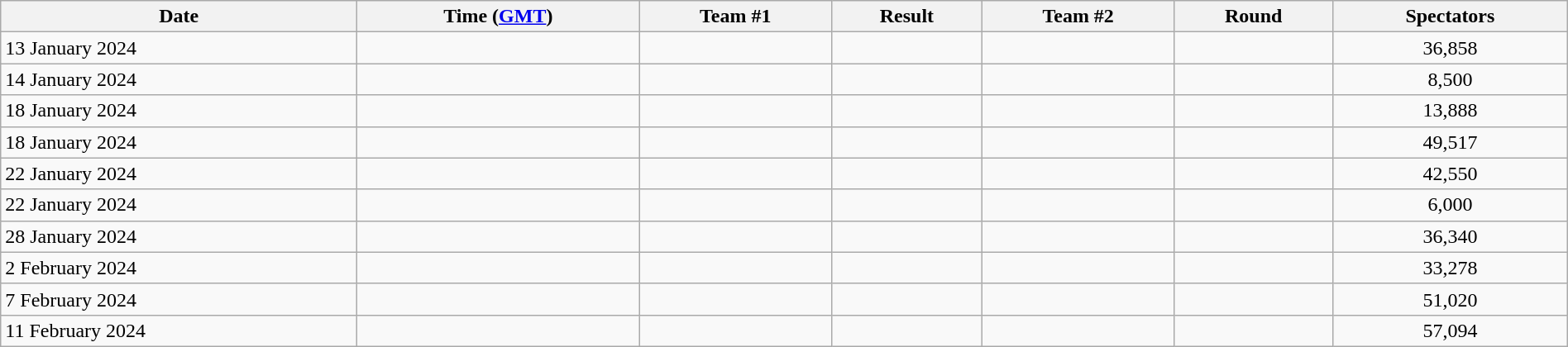<table class="wikitable"  style="text-align:left; width:100%;">
<tr>
<th>Date</th>
<th>Time (<a href='#'>GMT</a>)</th>
<th>Team #1</th>
<th>Result</th>
<th>Team #2</th>
<th>Round</th>
<th>Spectators</th>
</tr>
<tr>
<td>13 January 2024</td>
<td></td>
<td></td>
<td style="text-align:center;"></td>
<td></td>
<td></td>
<td style="text-align:center;">36,858</td>
</tr>
<tr>
<td>14 January 2024</td>
<td></td>
<td></td>
<td style="text-align:center;"></td>
<td></td>
<td></td>
<td style="text-align:center;">8,500</td>
</tr>
<tr>
<td>18 January 2024</td>
<td></td>
<td></td>
<td style="text-align:center;"></td>
<td></td>
<td></td>
<td style="text-align:center;">13,888</td>
</tr>
<tr>
<td>18 January 2024</td>
<td></td>
<td></td>
<td style="text-align:center;"></td>
<td></td>
<td></td>
<td style="text-align:center;">49,517</td>
</tr>
<tr>
<td>22 January 2024</td>
<td></td>
<td></td>
<td style="text-align:center;"></td>
<td></td>
<td></td>
<td style="text-align:center;">42,550</td>
</tr>
<tr>
<td>22 January 2024</td>
<td></td>
<td></td>
<td style="text-align:center;"></td>
<td></td>
<td></td>
<td style="text-align:center;">6,000</td>
</tr>
<tr>
<td>28 January 2024</td>
<td></td>
<td></td>
<td style="text-align:center;"></td>
<td></td>
<td></td>
<td style="text-align:center;">36,340</td>
</tr>
<tr>
<td>2 February 2024</td>
<td></td>
<td></td>
<td style="text-align:center;"></td>
<td></td>
<td></td>
<td style="text-align:center;">33,278</td>
</tr>
<tr>
<td>7 February 2024</td>
<td></td>
<td></td>
<td style="text-align:center;"></td>
<td></td>
<td></td>
<td style="text-align:center;">51,020</td>
</tr>
<tr>
<td>11 February 2024</td>
<td></td>
<td></td>
<td style="text-align:center;"></td>
<td></td>
<td></td>
<td style="text-align:center;">57,094</td>
</tr>
</table>
